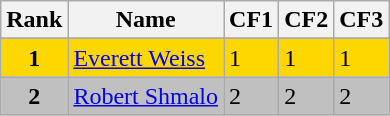<table class="wikitable sortable">
<tr>
<th>Rank</th>
<th>Name</th>
<th>CF1</th>
<th>CF2</th>
<th>CF3</th>
</tr>
<tr>
</tr>
<tr bgcolor="gold">
<td align="center"><strong>1</strong></td>
<td><a href='#'>Everett Weiss</a></td>
<td>1</td>
<td>1</td>
<td>1</td>
</tr>
<tr bgcolor="silver">
<td align="center"><strong>2</strong></td>
<td><a href='#'>Robert Shmalo</a></td>
<td>2</td>
<td>2</td>
<td>2</td>
</tr>
</table>
